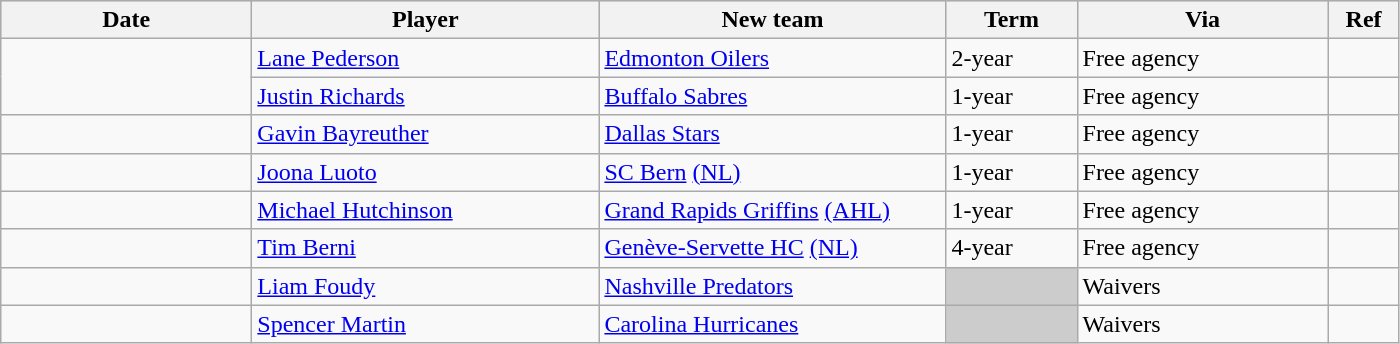<table class="wikitable">
<tr style="background:#ddd; text-align:center;">
<th style="width: 10em;">Date</th>
<th style="width: 14em;">Player</th>
<th style="width: 14em;">New team</th>
<th style="width: 5em;">Term</th>
<th style="width: 10em;">Via</th>
<th style="width: 2.5em;">Ref</th>
</tr>
<tr>
<td rowspan=2></td>
<td><a href='#'>Lane Pederson</a></td>
<td><a href='#'>Edmonton Oilers</a></td>
<td>2-year</td>
<td>Free agency</td>
<td></td>
</tr>
<tr>
<td><a href='#'>Justin Richards</a></td>
<td><a href='#'>Buffalo Sabres</a></td>
<td>1-year</td>
<td>Free agency</td>
<td></td>
</tr>
<tr>
<td></td>
<td><a href='#'>Gavin Bayreuther</a></td>
<td><a href='#'>Dallas Stars</a></td>
<td>1-year</td>
<td>Free agency</td>
<td></td>
</tr>
<tr>
<td></td>
<td><a href='#'>Joona Luoto</a></td>
<td><a href='#'>SC Bern</a> <a href='#'>(NL)</a></td>
<td>1-year</td>
<td>Free agency</td>
<td></td>
</tr>
<tr>
<td></td>
<td><a href='#'>Michael Hutchinson</a></td>
<td><a href='#'>Grand Rapids Griffins</a> <a href='#'>(AHL)</a></td>
<td>1-year</td>
<td>Free agency</td>
<td></td>
</tr>
<tr>
<td></td>
<td><a href='#'>Tim Berni</a></td>
<td><a href='#'>Genève-Servette HC</a> <a href='#'>(NL)</a></td>
<td>4-year</td>
<td>Free agency</td>
<td></td>
</tr>
<tr>
<td></td>
<td><a href='#'>Liam Foudy</a></td>
<td><a href='#'>Nashville Predators</a></td>
<td style="background:#ccc;"></td>
<td>Waivers</td>
<td></td>
</tr>
<tr>
<td></td>
<td><a href='#'>Spencer Martin</a></td>
<td><a href='#'>Carolina Hurricanes</a></td>
<td style="background:#ccc;"></td>
<td>Waivers</td>
<td></td>
</tr>
</table>
